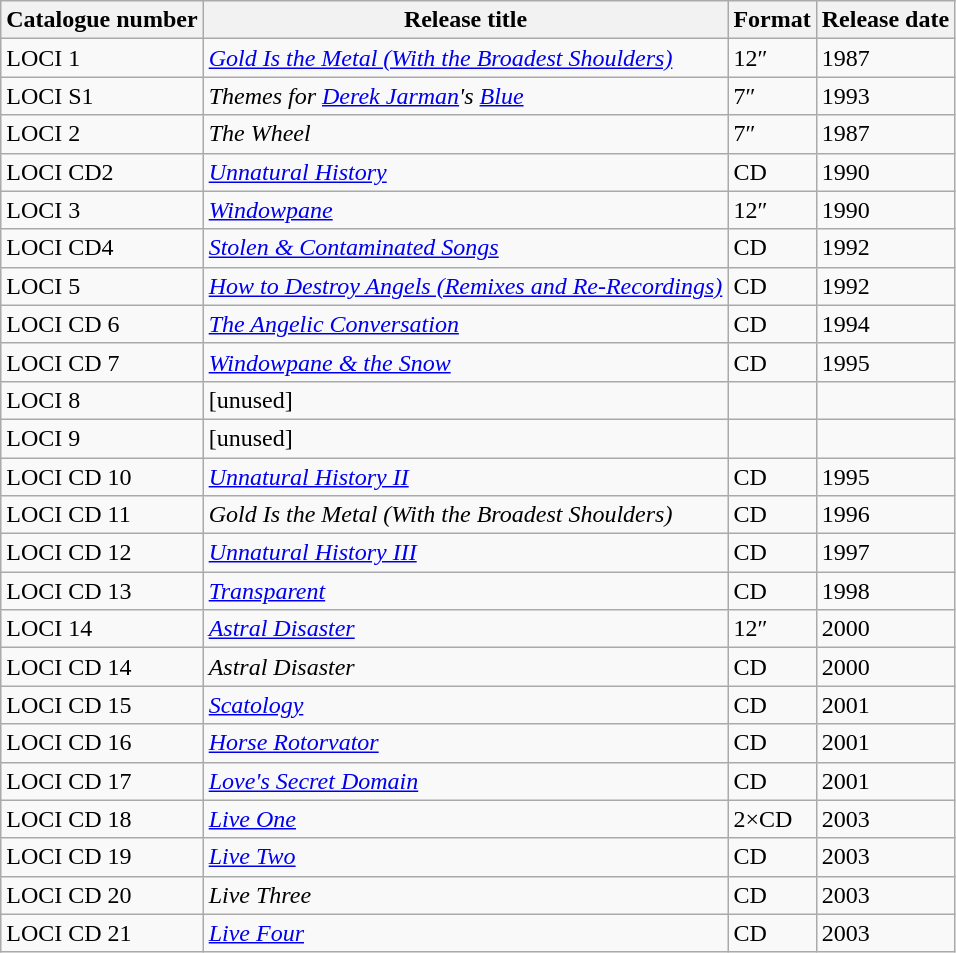<table class="wikitable">
<tr>
<th>Catalogue number</th>
<th>Release title</th>
<th>Format</th>
<th>Release date</th>
</tr>
<tr>
<td>LOCI 1</td>
<td><em><a href='#'>Gold Is the Metal (With the Broadest Shoulders)</a></em></td>
<td>12″</td>
<td>1987</td>
</tr>
<tr>
<td>LOCI S1</td>
<td><em>Themes for <a href='#'>Derek Jarman</a>'s <a href='#'>Blue</a></em></td>
<td>7″</td>
<td>1993</td>
</tr>
<tr>
<td>LOCI 2</td>
<td><em>The Wheel</em></td>
<td>7″</td>
<td>1987</td>
</tr>
<tr>
<td>LOCI CD2</td>
<td><em><a href='#'>Unnatural History</a></em></td>
<td>CD</td>
<td>1990</td>
</tr>
<tr>
<td>LOCI 3</td>
<td><em><a href='#'>Windowpane</a></em></td>
<td>12″</td>
<td>1990</td>
</tr>
<tr>
<td>LOCI CD4</td>
<td><em><a href='#'>Stolen & Contaminated Songs</a></em></td>
<td>CD</td>
<td>1992</td>
</tr>
<tr>
<td>LOCI 5</td>
<td><em><a href='#'>How to Destroy Angels (Remixes and Re-Recordings)</a></em></td>
<td>CD</td>
<td>1992</td>
</tr>
<tr>
<td>LOCI CD 6</td>
<td><em><a href='#'>The Angelic Conversation</a></em></td>
<td>CD</td>
<td>1994</td>
</tr>
<tr>
<td>LOCI CD 7</td>
<td><em><a href='#'>Windowpane & the Snow</a></em></td>
<td>CD</td>
<td>1995</td>
</tr>
<tr>
<td>LOCI 8</td>
<td>[unused]</td>
<td></td>
<td></td>
</tr>
<tr>
<td>LOCI 9</td>
<td>[unused]</td>
<td></td>
<td></td>
</tr>
<tr>
<td>LOCI CD 10</td>
<td><em><a href='#'>Unnatural History II</a></em></td>
<td>CD</td>
<td>1995</td>
</tr>
<tr>
<td>LOCI CD 11</td>
<td><em>Gold Is the Metal (With the Broadest Shoulders)</em></td>
<td>CD</td>
<td>1996</td>
</tr>
<tr>
<td>LOCI CD 12</td>
<td><em><a href='#'>Unnatural History III</a></em></td>
<td>CD</td>
<td>1997</td>
</tr>
<tr>
<td>LOCI CD 13</td>
<td><em><a href='#'>Transparent</a></em></td>
<td>CD</td>
<td>1998</td>
</tr>
<tr>
<td>LOCI 14</td>
<td><em><a href='#'>Astral Disaster</a></em></td>
<td>12″</td>
<td>2000</td>
</tr>
<tr>
<td>LOCI CD 14</td>
<td><em>Astral Disaster</em></td>
<td>CD</td>
<td>2000</td>
</tr>
<tr>
<td>LOCI CD 15</td>
<td><em><a href='#'>Scatology</a></em></td>
<td>CD</td>
<td>2001</td>
</tr>
<tr>
<td>LOCI CD 16</td>
<td><em><a href='#'>Horse Rotorvator</a></em></td>
<td>CD</td>
<td>2001</td>
</tr>
<tr>
<td>LOCI CD 17</td>
<td><em><a href='#'>Love's Secret Domain</a></em></td>
<td>CD</td>
<td>2001</td>
</tr>
<tr>
<td>LOCI CD 18</td>
<td><em><a href='#'>Live One</a></em></td>
<td>2×CD</td>
<td>2003</td>
</tr>
<tr>
<td>LOCI CD 19</td>
<td><em><a href='#'>Live Two</a></em></td>
<td>CD</td>
<td>2003</td>
</tr>
<tr>
<td>LOCI CD 20</td>
<td><em>Live Three</em></td>
<td>CD</td>
<td>2003</td>
</tr>
<tr>
<td>LOCI CD 21</td>
<td><em><a href='#'>Live Four</a></em></td>
<td>CD</td>
<td>2003</td>
</tr>
</table>
